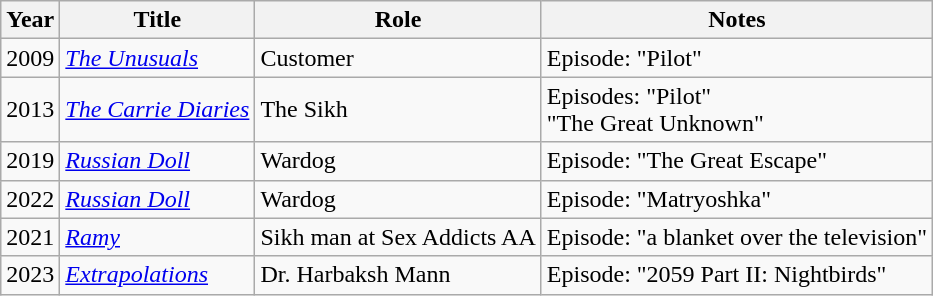<table class="wikitable">
<tr>
<th>Year</th>
<th>Title</th>
<th>Role</th>
<th>Notes</th>
</tr>
<tr>
<td>2009</td>
<td><em><a href='#'>The Unusuals</a></em></td>
<td>Customer</td>
<td>Episode: "Pilot"</td>
</tr>
<tr>
<td>2013</td>
<td><em><a href='#'>The Carrie Diaries</a></em></td>
<td>The Sikh</td>
<td>Episodes: "Pilot"<br>"The Great Unknown"</td>
</tr>
<tr>
<td>2019</td>
<td><em><a href='#'>Russian Doll</a></em></td>
<td>Wardog</td>
<td>Episode: "The Great Escape"</td>
</tr>
<tr>
<td>2022</td>
<td><em><a href='#'>Russian Doll</a></em></td>
<td>Wardog</td>
<td>Episode: "Matryoshka"</td>
</tr>
<tr>
<td>2021</td>
<td><em><a href='#'>Ramy</a></em></td>
<td>Sikh man at Sex Addicts AA</td>
<td>Episode: "a blanket over the television"</td>
</tr>
<tr>
<td>2023</td>
<td><em><a href='#'>Extrapolations</a></em></td>
<td>Dr. Harbaksh Mann</td>
<td>Episode: "2059 Part II: Nightbirds"</td>
</tr>
</table>
